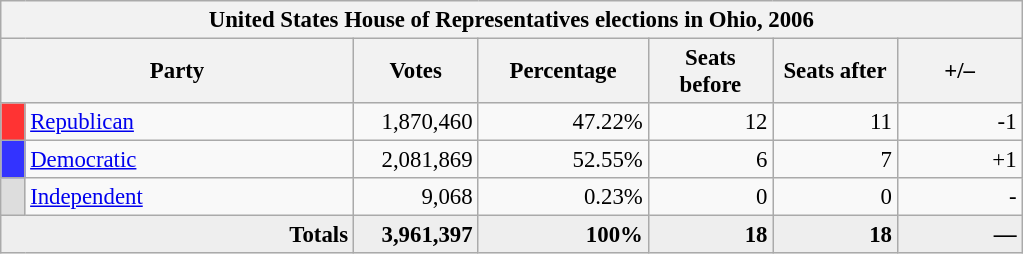<table class="wikitable" style="font-size: 95%;">
<tr>
<th colspan="8">United States House of Representatives elections in Ohio, 2006</th>
</tr>
<tr>
<th colspan=2 style="width: 15em">Party</th>
<th style="width: 5em">Votes</th>
<th style="width: 7em">Percentage</th>
<th style="width: 5em">Seats before</th>
<th style="width: 5em">Seats after</th>
<th style="width: 5em">+/–</th>
</tr>
<tr>
<th style="background-color:#FF3333; width: 3px"></th>
<td style="width: 130px"><a href='#'>Republican</a></td>
<td align="right">1,870,460</td>
<td align="right">47.22%</td>
<td align="right">12</td>
<td align="right">11</td>
<td align="right">-1</td>
</tr>
<tr>
<th style="background-color:#3333FF; width: 3px"></th>
<td style="width: 130px"><a href='#'>Democratic</a></td>
<td align="right">2,081,869</td>
<td align="right">52.55%</td>
<td align="right">6</td>
<td align="right">7</td>
<td align="right">+1</td>
</tr>
<tr>
<th style="background-color:#DDDDDD; width: 3px"></th>
<td style="width: 130px"><a href='#'>Independent</a></td>
<td align="right">9,068</td>
<td align="right">0.23%</td>
<td align="right">0</td>
<td align="right">0</td>
<td align="right">-</td>
</tr>
<tr bgcolor="#EEEEEE">
<td colspan="2" align="right"><strong>Totals</strong></td>
<td align="right"><strong>3,961,397</strong></td>
<td align="right"><strong>100%</strong></td>
<td align="right"><strong>18</strong></td>
<td align="right"><strong>18</strong></td>
<td align="right"><strong>—</strong></td>
</tr>
</table>
